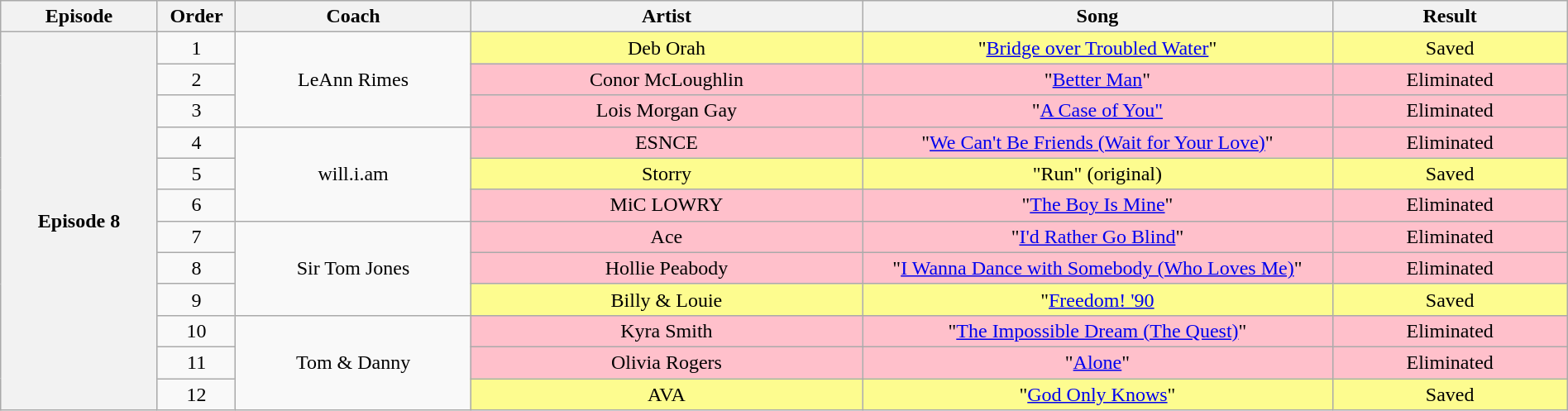<table class="wikitable" style="text-align:center; width:100%">
<tr>
<th>Episode</th>
<th style="width:05%">Order</th>
<th style="width:15%">Coach</th>
<th style="width:25%">Artist</th>
<th style="width:30%">Song</th>
<th style="width:15%">Result</th>
</tr>
<tr>
<th rowspan="12">Episode 8<br></th>
<td scope="col">1</td>
<td rowspan="3">LeAnn Rimes</td>
<td style="background:#fdfc8f">Deb Orah</td>
<td style="background:#fdfc8f">"<a href='#'>Bridge over Troubled Water</a>"</td>
<td style="background:#fdfc8f">Saved</td>
</tr>
<tr>
<td scope="col">2</td>
<td style="background:pink">Conor McLoughlin</td>
<td style="background:pink">"<a href='#'>Better Man</a>"</td>
<td style="background:pink">Eliminated</td>
</tr>
<tr>
<td scope="col">3</td>
<td style="background:pink">Lois Morgan Gay</td>
<td style="background:pink">"<a href='#'>A Case of You"</a></td>
<td style="background:pink">Eliminated</td>
</tr>
<tr>
<td scope="col">4</td>
<td rowspan="3">will.i.am</td>
<td style="background:pink">ESNCE</td>
<td style="background:pink">"<a href='#'>We Can't Be Friends (Wait for Your Love)</a>"</td>
<td style="background:pink">Eliminated</td>
</tr>
<tr>
<td scope="col">5</td>
<td style="background:#fdfc8f">Storry</td>
<td style="background:#fdfc8f">"Run" (original)</td>
<td style="background:#fdfc8f">Saved</td>
</tr>
<tr>
<td scope="col">6</td>
<td style="background:pink">MiC LOWRY</td>
<td style="background:pink">"<a href='#'>The Boy Is Mine</a>"</td>
<td style="background:pink">Eliminated</td>
</tr>
<tr>
<td scope="col">7</td>
<td rowspan="3">Sir Tom Jones</td>
<td style="background:pink">Ace</td>
<td style="background:pink">"<a href='#'>I'd Rather Go Blind</a>"</td>
<td style="background:pink">Eliminated</td>
</tr>
<tr>
<td scope="col">8</td>
<td style="background:pink">Hollie Peabody</td>
<td style="background:pink">"<a href='#'>I Wanna Dance with Somebody (Who Loves Me)</a>"</td>
<td style="background:pink">Eliminated</td>
</tr>
<tr>
<td scope="col">9</td>
<td style="background:#fdfc8f">Billy & Louie</td>
<td style="background:#fdfc8f">"<a href='#'>Freedom! '90</a></td>
<td style="background:#fdfc8f">Saved</td>
</tr>
<tr>
<td scope="col">10</td>
<td rowspan="3">Tom & Danny</td>
<td style="background:pink">Kyra Smith</td>
<td style="background:pink">"<a href='#'>The Impossible Dream (The Quest)</a>"</td>
<td style="background:pink">Eliminated</td>
</tr>
<tr>
<td scope="col">11</td>
<td style="background:pink">Olivia Rogers</td>
<td style="background:pink">"<a href='#'>Alone</a>"</td>
<td style="background:pink">Eliminated</td>
</tr>
<tr>
<td scope="col">12</td>
<td style="background:#fdfc8f">AVA</td>
<td style="background:#fdfc8f">"<a href='#'>God Only Knows</a>"</td>
<td style="background:#fdfc8f">Saved</td>
</tr>
</table>
